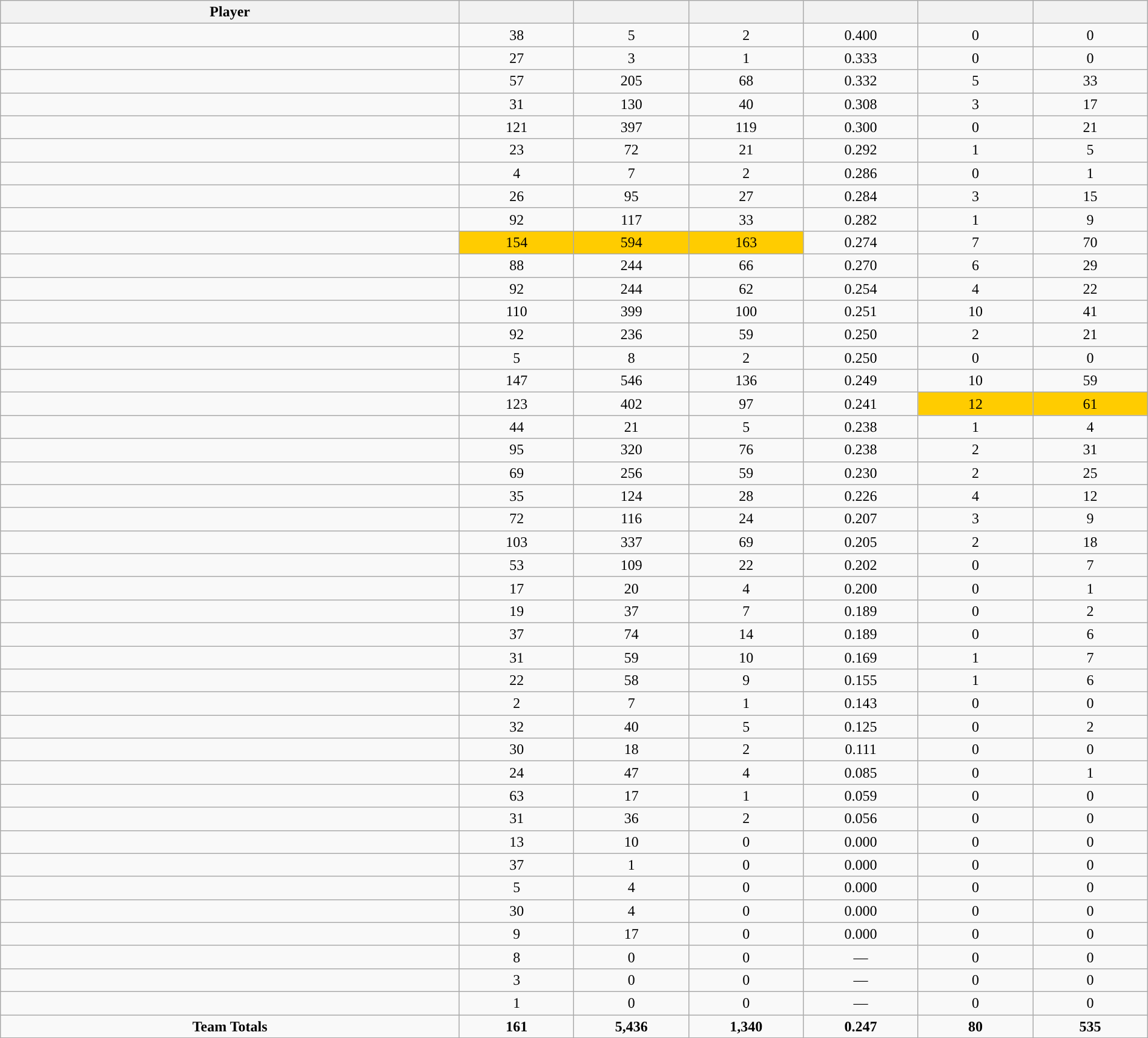<table class="wikitable sortable" style="text-align:center;" width="100%">
<tr>
<th width="40%">Player</th>
<th width="10%"></th>
<th width="10%"></th>
<th width="10%"></th>
<th width="10%"></th>
<th width="10%"></th>
<th width="10%"></th>
</tr>
<tr>
<td></td>
<td>38</td>
<td>5</td>
<td>2</td>
<td>0.400</td>
<td>0</td>
<td>0</td>
</tr>
<tr>
<td></td>
<td>27</td>
<td>3</td>
<td>1</td>
<td>0.333</td>
<td>0</td>
<td>0</td>
</tr>
<tr>
<td></td>
<td>57</td>
<td>205</td>
<td>68</td>
<td>0.332</td>
<td>5</td>
<td>33</td>
</tr>
<tr>
<td></td>
<td>31</td>
<td>130</td>
<td>40</td>
<td>0.308</td>
<td>3</td>
<td>17</td>
</tr>
<tr>
<td></td>
<td>121</td>
<td>397</td>
<td>119</td>
<td>0.300</td>
<td>0</td>
<td>21</td>
</tr>
<tr>
<td></td>
<td>23</td>
<td>72</td>
<td>21</td>
<td>0.292</td>
<td>1</td>
<td>5</td>
</tr>
<tr>
<td></td>
<td>4</td>
<td>7</td>
<td>2</td>
<td>0.286</td>
<td>0</td>
<td>1</td>
</tr>
<tr>
<td></td>
<td>26</td>
<td>95</td>
<td>27</td>
<td>0.284</td>
<td>3</td>
<td>15</td>
</tr>
<tr>
<td></td>
<td>92</td>
<td>117</td>
<td>33</td>
<td>0.282</td>
<td>1</td>
<td>9</td>
</tr>
<tr>
<td></td>
<td style="background:#fc0;">154</td>
<td style="background:#fc0;">594</td>
<td style="background:#fc0;">163</td>
<td>0.274</td>
<td>7</td>
<td>70</td>
</tr>
<tr>
<td></td>
<td>88</td>
<td>244</td>
<td>66</td>
<td>0.270</td>
<td>6</td>
<td>29</td>
</tr>
<tr>
<td></td>
<td>92</td>
<td>244</td>
<td>62</td>
<td>0.254</td>
<td>4</td>
<td>22</td>
</tr>
<tr>
<td></td>
<td>110</td>
<td>399</td>
<td>100</td>
<td>0.251</td>
<td>10</td>
<td>41</td>
</tr>
<tr>
<td></td>
<td>92</td>
<td>236</td>
<td>59</td>
<td>0.250</td>
<td>2</td>
<td>21</td>
</tr>
<tr>
<td></td>
<td>5</td>
<td>8</td>
<td>2</td>
<td>0.250</td>
<td>0</td>
<td>0</td>
</tr>
<tr>
<td></td>
<td>147</td>
<td>546</td>
<td>136</td>
<td>0.249</td>
<td>10</td>
<td>59</td>
</tr>
<tr>
<td></td>
<td>123</td>
<td>402</td>
<td>97</td>
<td>0.241</td>
<td style="background:#fc0;">12</td>
<td style="background:#fc0;">61</td>
</tr>
<tr>
<td></td>
<td>44</td>
<td>21</td>
<td>5</td>
<td>0.238</td>
<td>1</td>
<td>4</td>
</tr>
<tr>
<td></td>
<td>95</td>
<td>320</td>
<td>76</td>
<td>0.238</td>
<td>2</td>
<td>31</td>
</tr>
<tr>
<td></td>
<td>69</td>
<td>256</td>
<td>59</td>
<td>0.230</td>
<td>2</td>
<td>25</td>
</tr>
<tr>
<td></td>
<td>35</td>
<td>124</td>
<td>28</td>
<td>0.226</td>
<td>4</td>
<td>12</td>
</tr>
<tr>
<td></td>
<td>72</td>
<td>116</td>
<td>24</td>
<td>0.207</td>
<td>3</td>
<td>9</td>
</tr>
<tr>
<td></td>
<td>103</td>
<td>337</td>
<td>69</td>
<td>0.205</td>
<td>2</td>
<td>18</td>
</tr>
<tr>
<td></td>
<td>53</td>
<td>109</td>
<td>22</td>
<td>0.202</td>
<td>0</td>
<td>7</td>
</tr>
<tr>
<td></td>
<td>17</td>
<td>20</td>
<td>4</td>
<td>0.200</td>
<td>0</td>
<td>1</td>
</tr>
<tr>
<td></td>
<td>19</td>
<td>37</td>
<td>7</td>
<td>0.189</td>
<td>0</td>
<td>2</td>
</tr>
<tr>
<td></td>
<td>37</td>
<td>74</td>
<td>14</td>
<td>0.189</td>
<td>0</td>
<td>6</td>
</tr>
<tr>
<td></td>
<td>31</td>
<td>59</td>
<td>10</td>
<td>0.169</td>
<td>1</td>
<td>7</td>
</tr>
<tr>
<td></td>
<td>22</td>
<td>58</td>
<td>9</td>
<td>0.155</td>
<td>1</td>
<td>6</td>
</tr>
<tr>
<td></td>
<td>2</td>
<td>7</td>
<td>1</td>
<td>0.143</td>
<td>0</td>
<td>0</td>
</tr>
<tr>
<td></td>
<td>32</td>
<td>40</td>
<td>5</td>
<td>0.125</td>
<td>0</td>
<td>2</td>
</tr>
<tr>
<td></td>
<td>30</td>
<td>18</td>
<td>2</td>
<td>0.111</td>
<td>0</td>
<td>0</td>
</tr>
<tr>
<td></td>
<td>24</td>
<td>47</td>
<td>4</td>
<td>0.085</td>
<td>0</td>
<td>1</td>
</tr>
<tr>
<td></td>
<td>63</td>
<td>17</td>
<td>1</td>
<td>0.059</td>
<td>0</td>
<td>0</td>
</tr>
<tr>
<td></td>
<td>31</td>
<td>36</td>
<td>2</td>
<td>0.056</td>
<td>0</td>
<td>0</td>
</tr>
<tr>
<td></td>
<td>13</td>
<td>10</td>
<td>0</td>
<td>0.000</td>
<td>0</td>
<td>0</td>
</tr>
<tr>
<td></td>
<td>37</td>
<td>1</td>
<td>0</td>
<td>0.000</td>
<td>0</td>
<td>0</td>
</tr>
<tr>
<td></td>
<td>5</td>
<td>4</td>
<td>0</td>
<td>0.000</td>
<td>0</td>
<td>0</td>
</tr>
<tr>
<td></td>
<td>30</td>
<td>4</td>
<td>0</td>
<td>0.000</td>
<td>0</td>
<td>0</td>
</tr>
<tr>
<td></td>
<td>9</td>
<td>17</td>
<td>0</td>
<td>0.000</td>
<td>0</td>
<td>0</td>
</tr>
<tr>
<td></td>
<td>8</td>
<td>0</td>
<td>0</td>
<td>—</td>
<td>0</td>
<td>0</td>
</tr>
<tr>
<td></td>
<td>3</td>
<td>0</td>
<td>0</td>
<td>—</td>
<td>0</td>
<td>0</td>
</tr>
<tr>
<td></td>
<td>1</td>
<td>0</td>
<td>0</td>
<td>—</td>
<td>0</td>
<td>0</td>
</tr>
<tr>
<td><strong>Team Totals</strong></td>
<td><strong>161</strong></td>
<td><strong>5,436</strong></td>
<td><strong>1,340</strong></td>
<td><strong>0.247</strong></td>
<td><strong>80</strong></td>
<td><strong>535</strong></td>
</tr>
</table>
